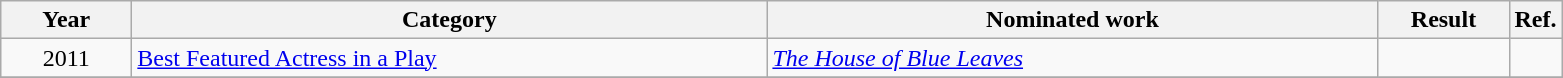<table class=wikitable>
<tr>
<th scope="col" style="width:5em;">Year</th>
<th scope="col" style="width:26em;">Category</th>
<th scope="col" style="width:25em;">Nominated work</th>
<th scope="col" style="width:5em;">Result</th>
<th>Ref.</th>
</tr>
<tr>
<td style="text-align:center;">2011</td>
<td><a href='#'>Best Featured Actress in a Play</a></td>
<td><em><a href='#'>The House of Blue Leaves</a></em></td>
<td></td>
<td></td>
</tr>
<tr>
</tr>
</table>
